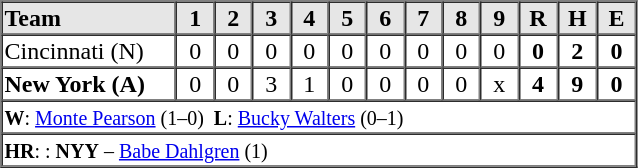<table border=1 cellspacing=0 width=425 style="margin-left:3em;">
<tr style="text-align:center; background-color:#e6e6e6;">
<th align=left width=125>Team</th>
<th width=25>1</th>
<th width=25>2</th>
<th width=25>3</th>
<th width=25>4</th>
<th width=25>5</th>
<th width=25>6</th>
<th width=25>7</th>
<th width=25>8</th>
<th width=25>9</th>
<th width=25>R</th>
<th width=25>H</th>
<th width=25>E</th>
</tr>
<tr style="text-align:center;">
<td align=left>Cincinnati (N)</td>
<td>0</td>
<td>0</td>
<td>0</td>
<td>0</td>
<td>0</td>
<td>0</td>
<td>0</td>
<td>0</td>
<td>0</td>
<td><strong>0</strong></td>
<td><strong>2</strong></td>
<td><strong>0</strong></td>
</tr>
<tr style="text-align:center;">
<td align=left><strong>New York (A)</strong></td>
<td>0</td>
<td>0</td>
<td>3</td>
<td>1</td>
<td>0</td>
<td>0</td>
<td>0</td>
<td>0</td>
<td>x</td>
<td><strong>4</strong></td>
<td><strong>9</strong></td>
<td><strong>0</strong></td>
</tr>
<tr style="text-align:left;">
<td colspan=13><small><strong>W</strong>: <a href='#'>Monte Pearson</a> (1–0)  <strong>L</strong>: <a href='#'>Bucky Walters</a> (0–1)</small></td>
</tr>
<tr style="text-align:left;">
<td colspan=13><small><strong>HR</strong>: : <strong>NYY</strong> – <a href='#'>Babe Dahlgren</a> (1) </small></td>
</tr>
</table>
